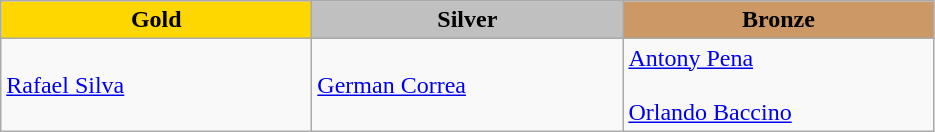<table class="wikitable" style="text-align:left">
<tr align="center">
<td width=200 bgcolor=gold><strong>Gold</strong></td>
<td width=200 bgcolor=silver><strong>Silver</strong></td>
<td width=200 bgcolor=CC9966><strong>Bronze</strong></td>
</tr>
<tr>
<td><a href='#'>Rafael Silva</a><br><em></em></td>
<td><a href='#'>German Correa</a><br><em></em></td>
<td><a href='#'>Antony Pena</a><br><em></em><br><a href='#'>Orlando Baccino</a><br><em></em></td>
</tr>
</table>
